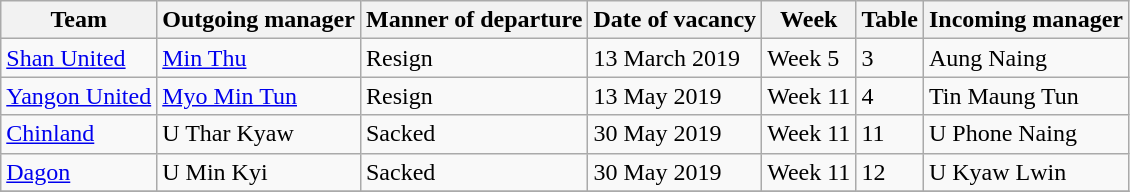<table class="wikitable">
<tr>
<th>Team</th>
<th>Outgoing manager</th>
<th>Manner of departure</th>
<th>Date of vacancy</th>
<th>Week</th>
<th>Table</th>
<th>Incoming manager</th>
</tr>
<tr>
<td><a href='#'>Shan United</a></td>
<td> <a href='#'>Min Thu</a></td>
<td>Resign</td>
<td>13 March 2019</td>
<td>Week 5</td>
<td>3</td>
<td>  Aung Naing</td>
</tr>
<tr>
<td><a href='#'>Yangon United</a></td>
<td> <a href='#'>Myo Min Tun</a></td>
<td>Resign</td>
<td>13 May 2019</td>
<td>Week 11</td>
<td>4</td>
<td>  Tin Maung Tun</td>
</tr>
<tr>
<td><a href='#'>Chinland</a></td>
<td> U Thar Kyaw</td>
<td>Sacked</td>
<td>30 May 2019</td>
<td>Week 11</td>
<td>11</td>
<td>  U Phone Naing</td>
</tr>
<tr>
<td><a href='#'>Dagon</a></td>
<td> U Min Kyi</td>
<td>Sacked</td>
<td>30 May 2019</td>
<td>Week 11</td>
<td>12</td>
<td>  U Kyaw Lwin</td>
</tr>
<tr>
</tr>
</table>
